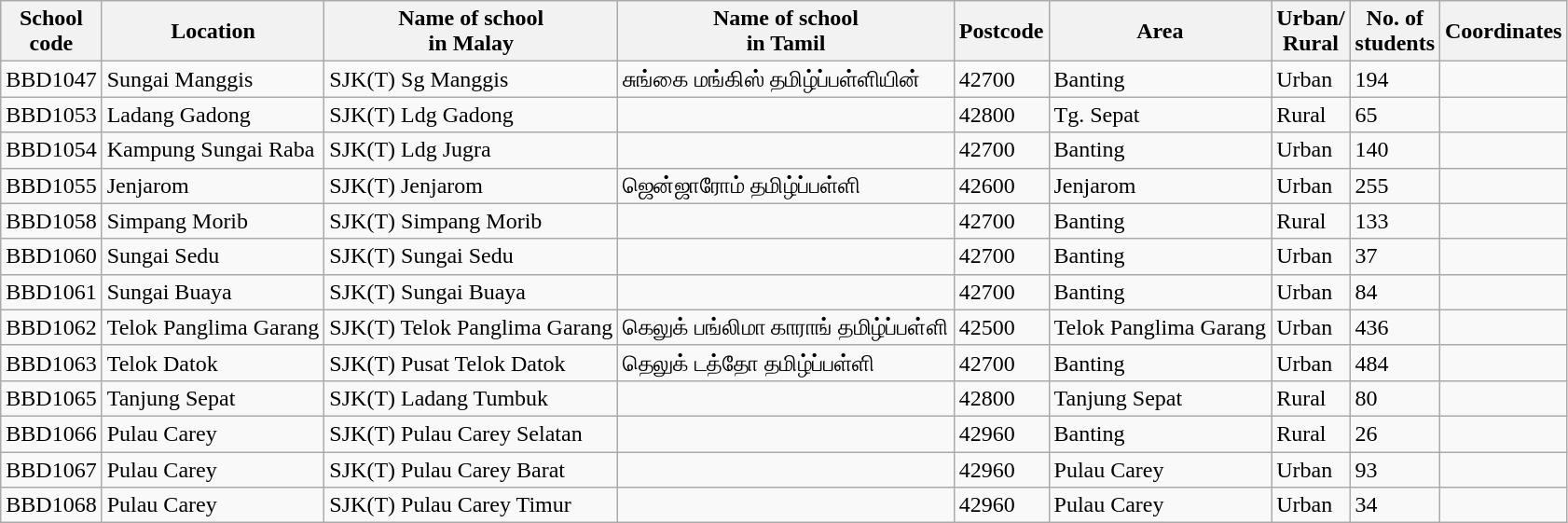<table class="wikitable sortable">
<tr>
<th>School<br>code</th>
<th>Location</th>
<th>Name of school<br>in Malay</th>
<th>Name of school<br>in Tamil</th>
<th>Postcode</th>
<th>Area</th>
<th>Urban/<br>Rural</th>
<th>No. of<br>students</th>
<th>Coordinates</th>
</tr>
<tr>
<td>BBD1047</td>
<td>Sungai Manggis</td>
<td>SJK(T) Sg Manggis</td>
<td>சுங்கை மங்கிஸ் தமிழ்ப்பள்ளியின்</td>
<td>42700</td>
<td>Banting</td>
<td>Urban</td>
<td>194</td>
<td></td>
</tr>
<tr>
<td>BBD1053</td>
<td>Ladang Gadong</td>
<td>SJK(T) Ldg Gadong</td>
<td></td>
<td>42800</td>
<td>Tg. Sepat</td>
<td>Rural</td>
<td>65</td>
<td></td>
</tr>
<tr>
<td>BBD1054</td>
<td>Kampung Sungai Raba</td>
<td>SJK(T) Ldg Jugra</td>
<td></td>
<td>42700</td>
<td>Banting</td>
<td>Urban</td>
<td>140</td>
<td></td>
</tr>
<tr>
<td>BBD1055</td>
<td>Jenjarom</td>
<td>SJK(T) Jenjarom</td>
<td>ஜென்ஜாரோம் தமிழ்ப்பள்ளி</td>
<td>42600</td>
<td>Jenjarom</td>
<td>Urban</td>
<td>255</td>
<td></td>
</tr>
<tr>
<td>BBD1058</td>
<td>Simpang Morib</td>
<td>SJK(T) Simpang Morib</td>
<td></td>
<td>42700</td>
<td>Banting</td>
<td>Rural</td>
<td>133</td>
<td></td>
</tr>
<tr>
<td>BBD1060</td>
<td>Sungai Sedu</td>
<td>SJK(T) Sungai Sedu</td>
<td></td>
<td>42700</td>
<td>Banting</td>
<td>Urban</td>
<td>37</td>
<td></td>
</tr>
<tr>
<td>BBD1061</td>
<td>Sungai Buaya</td>
<td>SJK(T) Sungai Buaya</td>
<td></td>
<td>42700</td>
<td>Banting</td>
<td>Urban</td>
<td>84</td>
<td></td>
</tr>
<tr>
<td>BBD1062</td>
<td>Telok Panglima Garang</td>
<td>SJK(T) Telok Panglima Garang</td>
<td>கெலுக் பங்லிமா காராங் தமிழ்ப்பள்ளி</td>
<td>42500</td>
<td>Telok Panglima Garang</td>
<td>Urban</td>
<td>436</td>
<td></td>
</tr>
<tr>
<td>BBD1063</td>
<td>Telok Datok</td>
<td>SJK(T) Pusat Telok Datok</td>
<td>தெலுக் டத்தோ தமிழ்ப்பள்ளி</td>
<td>42700</td>
<td>Banting</td>
<td>Urban</td>
<td>484</td>
<td></td>
</tr>
<tr>
<td>BBD1065</td>
<td>Tanjung Sepat</td>
<td>SJK(T) Ladang Tumbuk</td>
<td></td>
<td>42800</td>
<td>Tanjung Sepat</td>
<td>Rural</td>
<td>80</td>
<td></td>
</tr>
<tr>
<td>BBD1066</td>
<td>Pulau Carey</td>
<td>SJK(T) Pulau Carey Selatan</td>
<td></td>
<td>42960</td>
<td>Banting</td>
<td>Rural</td>
<td>26</td>
<td></td>
</tr>
<tr>
<td>BBD1067</td>
<td>Pulau Carey</td>
<td>SJK(T) Pulau Carey Barat</td>
<td></td>
<td>42960</td>
<td>Pulau Carey</td>
<td>Urban</td>
<td>93</td>
<td></td>
</tr>
<tr>
<td>BBD1068</td>
<td>Pulau Carey</td>
<td>SJK(T) Pulau Carey Timur</td>
<td></td>
<td>42960</td>
<td>Pulau Carey</td>
<td>Urban</td>
<td>34</td>
<td></td>
</tr>
</table>
